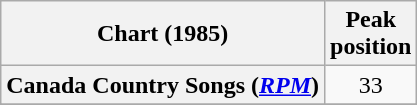<table class="wikitable sortable plainrowheaders" style="text-align:center">
<tr>
<th scope="col">Chart (1985)</th>
<th scope="col">Peak<br> position</th>
</tr>
<tr>
<th scope="row">Canada Country Songs (<em><a href='#'>RPM</a></em>)</th>
<td>33</td>
</tr>
<tr>
</tr>
<tr>
</tr>
</table>
